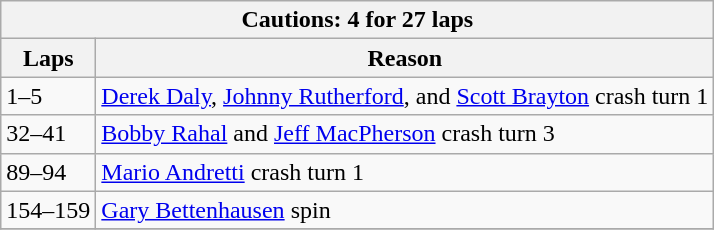<table class="wikitable">
<tr>
<th colspan=2>Cautions: 4 for 27 laps</th>
</tr>
<tr>
<th>Laps</th>
<th>Reason</th>
</tr>
<tr>
<td>1–5</td>
<td><a href='#'>Derek Daly</a>, <a href='#'>Johnny Rutherford</a>, and <a href='#'>Scott Brayton</a> crash turn 1</td>
</tr>
<tr>
<td>32–41</td>
<td><a href='#'>Bobby Rahal</a> and <a href='#'>Jeff MacPherson</a> crash turn 3</td>
</tr>
<tr>
<td>89–94</td>
<td><a href='#'>Mario Andretti</a> crash turn 1</td>
</tr>
<tr>
<td>154–159</td>
<td><a href='#'>Gary Bettenhausen</a> spin</td>
</tr>
<tr>
</tr>
</table>
